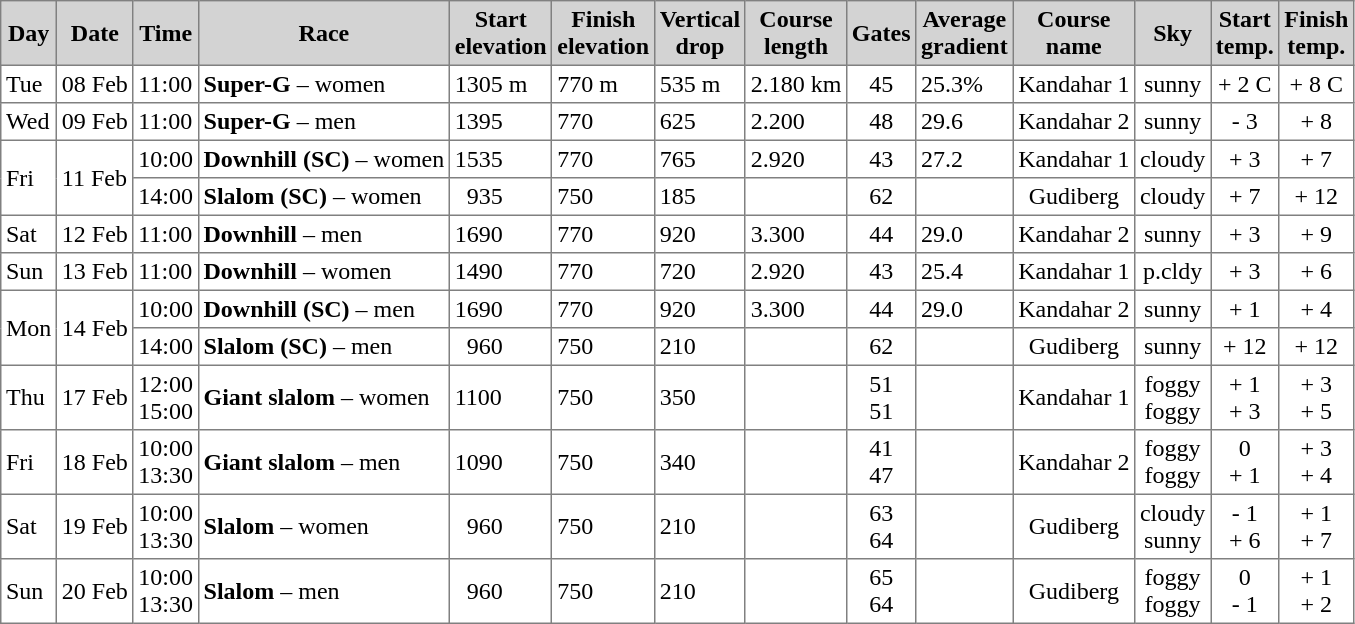<table class="toccolours" border="1" cellpadding="3" style="border-collapse:collapse">
<tr bgcolor=lightgrey>
<th>Day</th>
<th>Date</th>
<th>Time</th>
<th>Race</th>
<th>Start<br>elevation</th>
<th>Finish<br>elevation</th>
<th>Vertical<br>drop</th>
<th>Course<br>length</th>
<th>Gates</th>
<th>Average<br>gradient</th>
<th>Course<br>name</th>
<th>Sky</th>
<th>Start<br>temp.</th>
<th>Finish<br>temp.</th>
</tr>
<tr>
<td>Tue</td>
<td>08 Feb</td>
<td>11:00</td>
<td><strong>Super-G</strong> – women</td>
<td>1305 m</td>
<td>770 m</td>
<td>535  m</td>
<td>2.180 km</td>
<td align=center>45</td>
<td>25.3%</td>
<td>Kandahar 1</td>
<td align=center>sunny</td>
<td align=center>+ 2 C</td>
<td align=center>+ 8 C</td>
</tr>
<tr>
<td>Wed</td>
<td>09 Feb</td>
<td>11:00</td>
<td><strong>Super-G</strong> – men</td>
<td>1395</td>
<td>770</td>
<td>625</td>
<td>2.200</td>
<td align=center>48</td>
<td>29.6</td>
<td>Kandahar 2</td>
<td align=center>sunny</td>
<td align=center>- 3</td>
<td align=center>+ 8</td>
</tr>
<tr>
<td rowspan=2>Fri</td>
<td rowspan=2>11 Feb</td>
<td>10:00</td>
<td><strong>Downhill (SC)</strong> – women</td>
<td>1535</td>
<td>770</td>
<td>765</td>
<td>2.920</td>
<td align=center>43</td>
<td>27.2</td>
<td>Kandahar 1</td>
<td align=center>cloudy</td>
<td align=center>+ 3</td>
<td align=center>+ 7</td>
</tr>
<tr>
<td>14:00</td>
<td><strong>Slalom (SC)</strong> – women</td>
<td>  935</td>
<td>750</td>
<td>185</td>
<td></td>
<td align=center>62</td>
<td></td>
<td align=center>Gudiberg</td>
<td align=center>cloudy</td>
<td align=center>+ 7</td>
<td align=center>+ 12</td>
</tr>
<tr>
<td>Sat</td>
<td>12 Feb</td>
<td>11:00</td>
<td><strong>Downhill</strong> – men</td>
<td>1690</td>
<td>770</td>
<td>920</td>
<td>3.300</td>
<td align=center>44</td>
<td>29.0</td>
<td>Kandahar 2</td>
<td align=center>sunny</td>
<td align=center>+ 3</td>
<td align=center>+ 9</td>
</tr>
<tr>
<td>Sun</td>
<td>13 Feb</td>
<td>11:00</td>
<td><strong>Downhill</strong> – women</td>
<td>1490</td>
<td>770</td>
<td>720</td>
<td>2.920</td>
<td align=center>43</td>
<td>25.4</td>
<td>Kandahar 1</td>
<td align=center>p.cldy</td>
<td align=center>+ 3</td>
<td align=center>+ 6</td>
</tr>
<tr>
<td rowspan=2>Mon</td>
<td rowspan=2>14 Feb</td>
<td>10:00</td>
<td><strong>Downhill (SC)</strong> – men</td>
<td>1690</td>
<td>770</td>
<td>920</td>
<td>3.300</td>
<td align=center>44</td>
<td>29.0</td>
<td>Kandahar 2</td>
<td align=center>sunny</td>
<td align=center>+ 1</td>
<td align=center>+ 4</td>
</tr>
<tr>
<td>14:00</td>
<td><strong>Slalom (SC)</strong> – men</td>
<td>  960</td>
<td>750</td>
<td>210</td>
<td></td>
<td align=center>62</td>
<td></td>
<td align=center>Gudiberg</td>
<td align=center>sunny</td>
<td align=center>+ 12</td>
<td align=center>+ 12</td>
</tr>
<tr>
<td>Thu</td>
<td>17 Feb</td>
<td>12:00<br>15:00</td>
<td><strong>Giant slalom</strong> – women</td>
<td>1100</td>
<td>750</td>
<td>350</td>
<td></td>
<td align=center>51<br>51</td>
<td></td>
<td>Kandahar 1</td>
<td align=center>foggy<br>foggy</td>
<td align=center>+ 1<br>+ 3</td>
<td align=center>+ 3<br>+ 5</td>
</tr>
<tr>
<td>Fri</td>
<td>18 Feb</td>
<td>10:00<br>13:30</td>
<td><strong>Giant slalom</strong> – men</td>
<td>1090</td>
<td>750</td>
<td>340</td>
<td></td>
<td align=center>41<br>47</td>
<td></td>
<td>Kandahar 2</td>
<td align=center>foggy<br>foggy</td>
<td align=center>0<br>+ 1</td>
<td align=center>+ 3<br>+ 4</td>
</tr>
<tr>
<td>Sat</td>
<td>19 Feb</td>
<td>10:00<br>13:30</td>
<td><strong>Slalom</strong> – women</td>
<td>  960</td>
<td>750</td>
<td>210</td>
<td></td>
<td align=center>63<br>64</td>
<td></td>
<td align=center>Gudiberg</td>
<td align=center>cloudy<br>sunny</td>
<td align=center>- 1<br>+ 6</td>
<td align=center>+ 1<br>+ 7</td>
</tr>
<tr>
<td>Sun</td>
<td>20 Feb</td>
<td>10:00<br>13:30</td>
<td><strong>Slalom</strong> – men</td>
<td>  960</td>
<td>750</td>
<td>210</td>
<td></td>
<td align=center>65<br>64</td>
<td></td>
<td align=center>Gudiberg</td>
<td align=center>foggy<br>foggy</td>
<td align=center>0<br>- 1</td>
<td align=center>+ 1<br>+ 2</td>
</tr>
</table>
